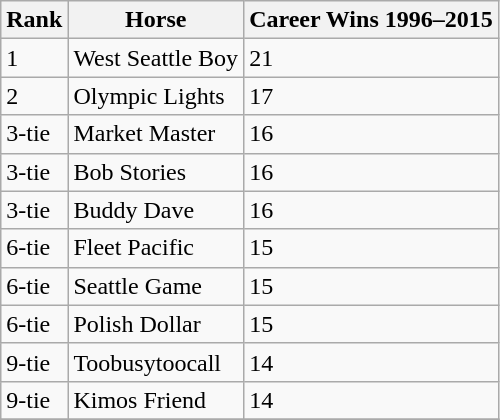<table class="wikitable">
<tr>
<th>Rank</th>
<th>Horse</th>
<th>Career Wins 1996–2015</th>
</tr>
<tr>
<td>1</td>
<td>West Seattle Boy</td>
<td>21</td>
</tr>
<tr>
<td>2</td>
<td>Olympic Lights</td>
<td>17</td>
</tr>
<tr>
<td>3-tie</td>
<td>Market Master</td>
<td>16</td>
</tr>
<tr>
<td>3-tie</td>
<td>Bob Stories</td>
<td>16</td>
</tr>
<tr>
<td>3-tie</td>
<td>Buddy Dave</td>
<td>16</td>
</tr>
<tr>
<td>6-tie</td>
<td>Fleet Pacific</td>
<td>15</td>
</tr>
<tr>
<td>6-tie</td>
<td>Seattle Game</td>
<td>15</td>
</tr>
<tr>
<td>6-tie</td>
<td>Polish Dollar</td>
<td>15</td>
</tr>
<tr>
<td>9-tie</td>
<td>Toobusytoocall</td>
<td>14</td>
</tr>
<tr>
<td>9-tie</td>
<td>Kimos Friend</td>
<td>14</td>
</tr>
<tr>
</tr>
</table>
